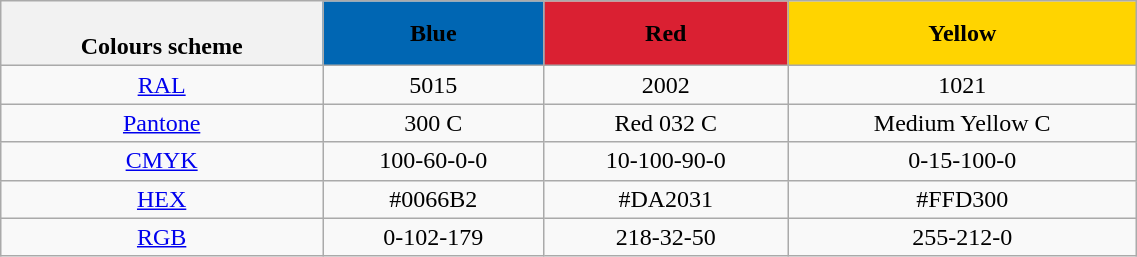<table class=wikitable width=60% style="text-align:center;">
<tr>
<th><br>Colours scheme</th>
<th style="background:#0066B3">Blue</th>
<th style="background:#DA2032">Red</th>
<th style="background:#FFD400">Yellow</th>
</tr>
<tr>
<td><a href='#'>RAL</a></td>
<td>5015</td>
<td>2002</td>
<td>1021</td>
</tr>
<tr>
<td><a href='#'>Pantone</a></td>
<td>300 C</td>
<td>Red 032 C</td>
<td>Medium Yellow C</td>
</tr>
<tr>
<td><a href='#'>CMYK</a></td>
<td>100-60-0-0</td>
<td>10-100-90-0</td>
<td>0-15-100-0</td>
</tr>
<tr>
<td><a href='#'>HEX</a></td>
<td>#0066B2</td>
<td>#DA2031</td>
<td>#FFD300</td>
</tr>
<tr>
<td><a href='#'>RGB</a></td>
<td>0-102-179</td>
<td>218-32-50</td>
<td>255-212-0</td>
</tr>
</table>
